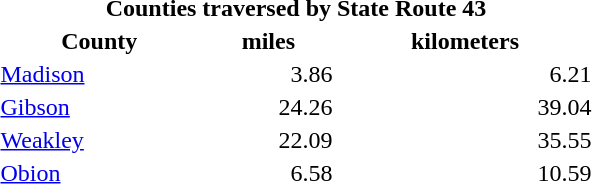<table width="400px">
<tr>
<th colspan="3"><strong>Counties traversed by State Route 43</strong></th>
</tr>
<tr>
<th>County</th>
<th>miles</th>
<th>kilometers</th>
</tr>
<tr>
<td><a href='#'>Madison</a></td>
<td align="right">3.86</td>
<td align="right">6.21</td>
</tr>
<tr>
<td><a href='#'>Gibson</a></td>
<td align="right">24.26</td>
<td align="right">39.04</td>
</tr>
<tr>
<td><a href='#'>Weakley</a></td>
<td align="right">22.09</td>
<td align="right">35.55</td>
</tr>
<tr>
<td><a href='#'>Obion</a></td>
<td align="right">6.58</td>
<td align="right">10.59</td>
</tr>
</table>
